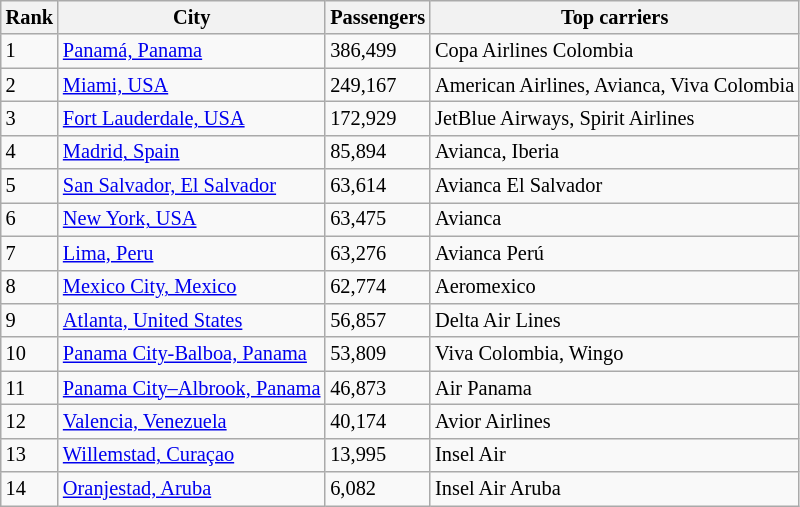<table class="wikitable" style="font-size: 85%" width= align=>
<tr>
<th>Rank</th>
<th>City</th>
<th>Passengers</th>
<th>Top carriers</th>
</tr>
<tr>
<td>1</td>
<td> <a href='#'>Panamá, Panama</a></td>
<td>386,499</td>
<td>Copa Airlines Colombia</td>
</tr>
<tr>
<td>2</td>
<td> <a href='#'>Miami, USA</a></td>
<td>249,167</td>
<td>American Airlines, Avianca, Viva Colombia</td>
</tr>
<tr>
<td>3</td>
<td> <a href='#'>Fort Lauderdale, USA</a></td>
<td>172,929</td>
<td>JetBlue Airways, Spirit Airlines</td>
</tr>
<tr>
<td>4</td>
<td> <a href='#'>Madrid, Spain</a></td>
<td>85,894</td>
<td>Avianca, Iberia</td>
</tr>
<tr>
<td>5</td>
<td> <a href='#'>San Salvador, El Salvador</a></td>
<td>63,614</td>
<td>Avianca El Salvador</td>
</tr>
<tr>
<td>6</td>
<td> <a href='#'>New York, USA</a></td>
<td>63,475</td>
<td>Avianca</td>
</tr>
<tr>
<td>7</td>
<td> <a href='#'>Lima, Peru</a></td>
<td>63,276</td>
<td>Avianca Perú</td>
</tr>
<tr>
<td>8</td>
<td> <a href='#'>Mexico City, Mexico</a></td>
<td>62,774</td>
<td>Aeromexico</td>
</tr>
<tr>
<td>9</td>
<td> <a href='#'>Atlanta, United States</a></td>
<td>56,857</td>
<td>Delta Air Lines</td>
</tr>
<tr>
<td>10</td>
<td> <a href='#'>Panama City-Balboa, Panama</a></td>
<td>53,809</td>
<td>Viva Colombia, Wingo</td>
</tr>
<tr>
<td>11</td>
<td> <a href='#'>Panama City–Albrook, Panama</a></td>
<td>46,873</td>
<td>Air Panama</td>
</tr>
<tr>
<td>12</td>
<td> <a href='#'>Valencia, Venezuela</a></td>
<td>40,174</td>
<td>Avior Airlines</td>
</tr>
<tr>
<td>13</td>
<td> <a href='#'>Willemstad, Curaçao</a></td>
<td>13,995</td>
<td>Insel Air</td>
</tr>
<tr>
<td>14</td>
<td> <a href='#'>Oranjestad, Aruba</a></td>
<td>6,082</td>
<td>Insel Air Aruba</td>
</tr>
</table>
